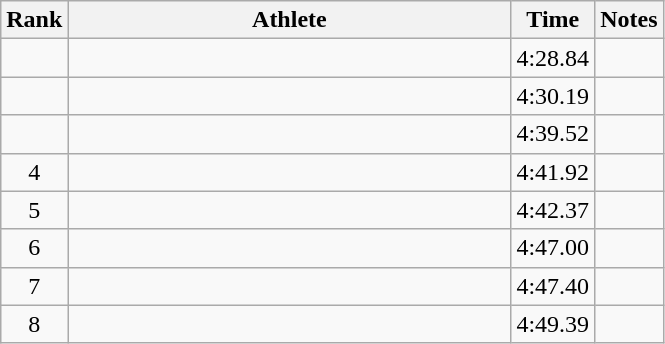<table class="wikitable" style="text-align:center">
<tr>
<th>Rank</th>
<th Style="width:18em">Athlete</th>
<th>Time</th>
<th>Notes</th>
</tr>
<tr>
<td></td>
<td style="text-align:left"></td>
<td>4:28.84</td>
<td></td>
</tr>
<tr>
<td></td>
<td style="text-align:left"></td>
<td>4:30.19</td>
<td></td>
</tr>
<tr>
<td></td>
<td style="text-align:left"></td>
<td>4:39.52</td>
<td></td>
</tr>
<tr>
<td>4</td>
<td style="text-align:left"></td>
<td>4:41.92</td>
<td></td>
</tr>
<tr>
<td>5</td>
<td style="text-align:left"></td>
<td>4:42.37</td>
<td></td>
</tr>
<tr>
<td>6</td>
<td style="text-align:left"></td>
<td>4:47.00</td>
<td></td>
</tr>
<tr>
<td>7</td>
<td style="text-align:left"></td>
<td>4:47.40</td>
<td></td>
</tr>
<tr>
<td>8</td>
<td style="text-align:left"></td>
<td>4:49.39</td>
<td></td>
</tr>
</table>
